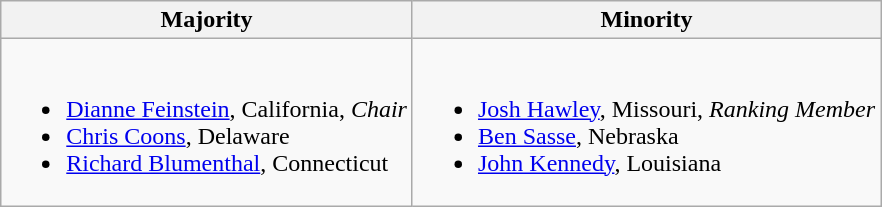<table class=wikitable>
<tr>
<th>Majority</th>
<th>Minority</th>
</tr>
<tr>
<td><br><ul><li><a href='#'>Dianne Feinstein</a>, California, <em>Chair</em></li><li><a href='#'>Chris Coons</a>, Delaware</li><li><a href='#'>Richard Blumenthal</a>, Connecticut</li></ul></td>
<td><br><ul><li><a href='#'>Josh Hawley</a>, Missouri, <em>Ranking Member</em></li><li><a href='#'>Ben Sasse</a>, Nebraska</li><li><a href='#'>John Kennedy</a>, Louisiana</li></ul></td>
</tr>
</table>
